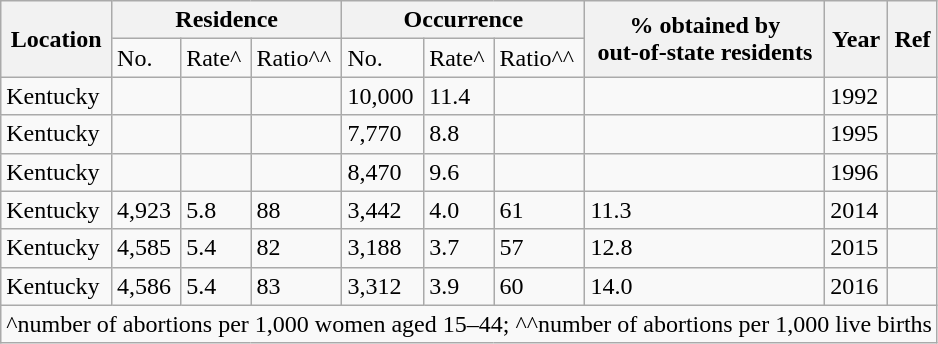<table class="wikitable">
<tr>
<th rowspan="2">Location</th>
<th colspan="3">Residence</th>
<th colspan="3">Occurrence</th>
<th rowspan="2">% obtained by<br>out-of-state residents</th>
<th rowspan="2">Year</th>
<th rowspan="2">Ref</th>
</tr>
<tr>
<td>No.</td>
<td>Rate^</td>
<td>Ratio^^</td>
<td>No.</td>
<td>Rate^</td>
<td>Ratio^^</td>
</tr>
<tr>
<td>Kentucky</td>
<td></td>
<td></td>
<td></td>
<td>10,000</td>
<td>11.4</td>
<td></td>
<td></td>
<td>1992</td>
<td></td>
</tr>
<tr>
<td>Kentucky</td>
<td></td>
<td></td>
<td></td>
<td>7,770</td>
<td>8.8</td>
<td></td>
<td></td>
<td>1995</td>
<td></td>
</tr>
<tr>
<td>Kentucky</td>
<td></td>
<td></td>
<td></td>
<td>8,470</td>
<td>9.6</td>
<td></td>
<td></td>
<td>1996</td>
<td></td>
</tr>
<tr>
<td>Kentucky</td>
<td>4,923</td>
<td>5.8</td>
<td>88</td>
<td>3,442</td>
<td>4.0</td>
<td>61</td>
<td>11.3</td>
<td>2014</td>
<td></td>
</tr>
<tr>
<td>Kentucky</td>
<td>4,585</td>
<td>5.4</td>
<td>82</td>
<td>3,188</td>
<td>3.7</td>
<td>57</td>
<td>12.8</td>
<td>2015</td>
<td></td>
</tr>
<tr>
<td>Kentucky</td>
<td>4,586</td>
<td>5.4</td>
<td>83</td>
<td>3,312</td>
<td>3.9</td>
<td>60</td>
<td>14.0</td>
<td>2016</td>
<td></td>
</tr>
<tr>
<td colspan="10">^number of abortions per 1,000 women aged 15–44; ^^number of abortions per 1,000 live births</td>
</tr>
</table>
